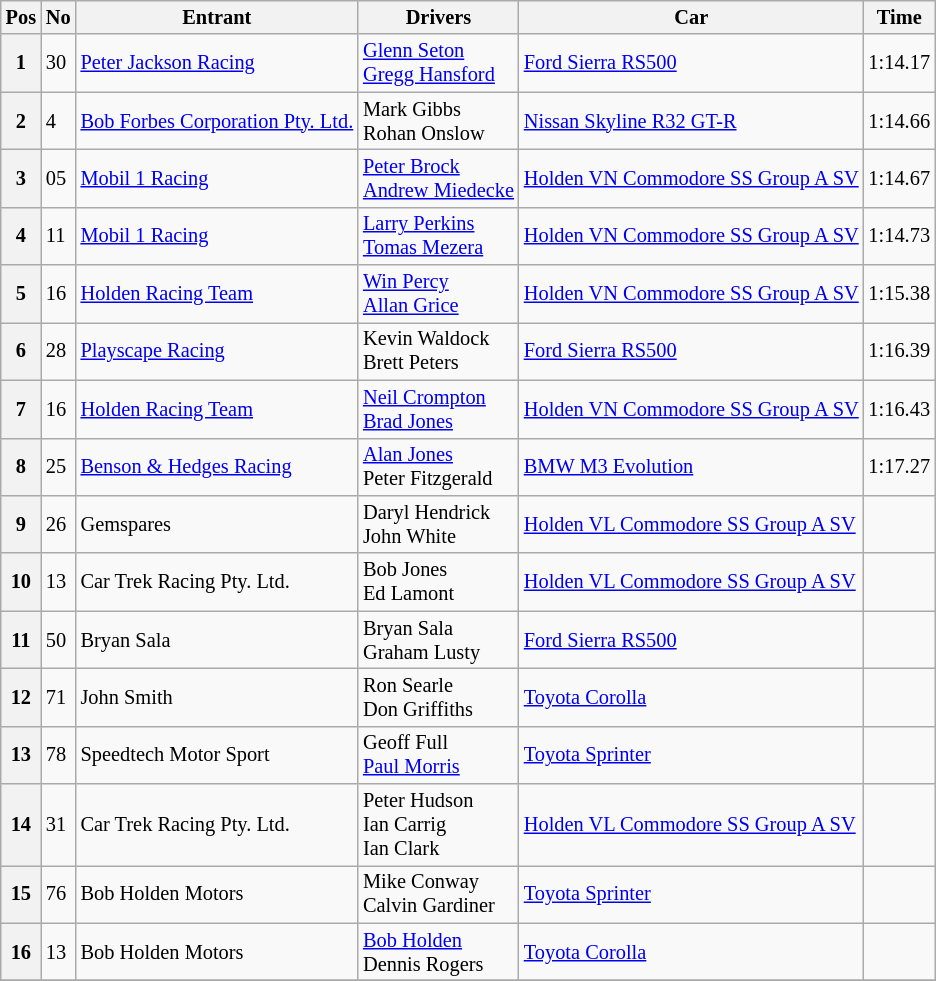<table class="wikitable sortable" style="font-size: 85%">
<tr>
<th>Pos</th>
<th>No</th>
<th>Entrant</th>
<th>Drivers</th>
<th>Car</th>
<th>Time</th>
</tr>
<tr>
<th>1</th>
<td>30</td>
<td><a href='#'>Peter Jackson Racing</a></td>
<td> <a href='#'>Glenn Seton</a> <br>  <a href='#'>Gregg Hansford</a></td>
<td><a href='#'>Ford Sierra RS500</a></td>
<td>1:14.17</td>
</tr>
<tr>
<th>2</th>
<td>4</td>
<td><a href='#'>Bob Forbes Corporation Pty. Ltd.</a></td>
<td> Mark Gibbs <br>  Rohan Onslow</td>
<td><a href='#'>Nissan Skyline R32 GT-R</a></td>
<td>1:14.66</td>
</tr>
<tr>
<th>3</th>
<td>05</td>
<td><a href='#'>Mobil 1 Racing</a></td>
<td> <a href='#'>Peter Brock</a> <br> <a href='#'>Andrew Miedecke</a></td>
<td><a href='#'>Holden VN Commodore SS Group A SV</a></td>
<td>1:14.67</td>
</tr>
<tr>
<th>4</th>
<td>11</td>
<td><a href='#'>Mobil 1 Racing</a></td>
<td> <a href='#'>Larry Perkins</a> <br> <a href='#'>Tomas Mezera</a></td>
<td><a href='#'>Holden VN Commodore SS Group A SV</a></td>
<td>1:14.73</td>
</tr>
<tr>
<th>5</th>
<td>16</td>
<td><a href='#'>Holden Racing Team</a></td>
<td> <a href='#'>Win Percy</a> <br> <a href='#'>Allan Grice</a></td>
<td><a href='#'>Holden VN Commodore SS Group A SV</a></td>
<td>1:15.38</td>
</tr>
<tr>
<th>6</th>
<td>28</td>
<td><a href='#'>Playscape Racing</a></td>
<td> Kevin Waldock <br> Brett Peters</td>
<td><a href='#'>Ford Sierra RS500</a></td>
<td>1:16.39</td>
</tr>
<tr>
<th>7</th>
<td>16</td>
<td><a href='#'>Holden Racing Team</a></td>
<td> <a href='#'>Neil Crompton</a> <br> <a href='#'>Brad Jones</a></td>
<td><a href='#'>Holden VN Commodore SS Group A SV</a></td>
<td>1:16.43</td>
</tr>
<tr>
<th>8</th>
<td>25</td>
<td><a href='#'>Benson & Hedges Racing</a></td>
<td> <a href='#'>Alan Jones</a> <br> Peter Fitzgerald</td>
<td><a href='#'>BMW M3 Evolution</a></td>
<td>1:17.27</td>
</tr>
<tr>
<th>9</th>
<td>26</td>
<td>Gemspares</td>
<td> Daryl Hendrick <br>  John White</td>
<td><a href='#'>Holden VL Commodore SS Group A SV</a></td>
<td></td>
</tr>
<tr>
<th>10</th>
<td>13</td>
<td>Car Trek Racing Pty. Ltd.</td>
<td> Bob Jones <br> Ed Lamont</td>
<td><a href='#'>Holden VL Commodore SS Group A SV</a></td>
<td></td>
</tr>
<tr>
<th>11</th>
<td>50</td>
<td>Bryan Sala</td>
<td> Bryan Sala <br>  Graham Lusty</td>
<td><a href='#'>Ford Sierra RS500</a></td>
<td></td>
</tr>
<tr>
<th>12</th>
<td>71</td>
<td>John Smith</td>
<td> Ron Searle <br> Don Griffiths</td>
<td><a href='#'>Toyota Corolla</a></td>
<td></td>
</tr>
<tr>
<th>13</th>
<td>78</td>
<td>Speedtech Motor Sport</td>
<td> Geoff Full <br> <a href='#'>Paul Morris</a></td>
<td><a href='#'>Toyota Sprinter</a></td>
<td></td>
</tr>
<tr>
<th>14</th>
<td>31</td>
<td>Car Trek Racing Pty. Ltd.</td>
<td> Peter Hudson <br> Ian Carrig <br> Ian Clark</td>
<td><a href='#'>Holden VL Commodore SS Group A SV</a></td>
<td></td>
</tr>
<tr>
<th>15</th>
<td>76</td>
<td>Bob Holden Motors</td>
<td> Mike Conway <br>  Calvin Gardiner</td>
<td><a href='#'>Toyota Sprinter</a></td>
<td></td>
</tr>
<tr>
<th>16</th>
<td>13</td>
<td>Bob Holden Motors</td>
<td> <a href='#'>Bob Holden</a> <br>  Dennis Rogers</td>
<td><a href='#'>Toyota Corolla</a></td>
<td></td>
</tr>
<tr>
</tr>
</table>
